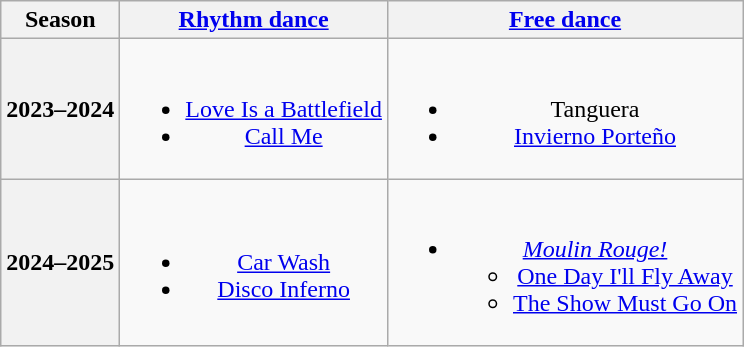<table class=wikitable style=text-align:center>
<tr>
<th>Season</th>
<th><a href='#'>Rhythm dance</a></th>
<th><a href='#'>Free dance</a></th>
</tr>
<tr>
<th>2023–2024 <br> </th>
<td><br><ul><li><a href='#'>Love Is a Battlefield</a> <br> </li><li><a href='#'>Call Me</a> <br> </li></ul></td>
<td><br><ul><li>Tanguera <br> </li><li><a href='#'>Invierno Porteño</a> <br> </li></ul></td>
</tr>
<tr>
<th>2024–2025 <br> </th>
<td><br><ul><li><a href='#'>Car Wash</a> <br> </li><li><a href='#'>Disco Inferno</a> <br> </li></ul></td>
<td><br><ul><li><em><a href='#'>Moulin Rouge!</a></em><ul><li><a href='#'>One Day I'll Fly Away</a> <br> </li><li><a href='#'>The Show Must Go On</a> <br> </li></ul></li></ul></td>
</tr>
</table>
